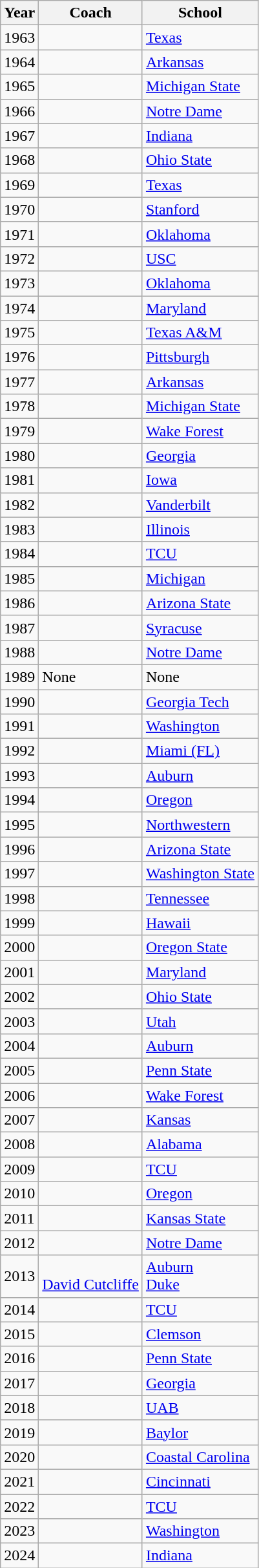<table class="wikitable sortable">
<tr>
<th>Year</th>
<th>Coach</th>
<th>School</th>
</tr>
<tr>
<td>1963</td>
<td></td>
<td><a href='#'>Texas</a></td>
</tr>
<tr>
<td>1964</td>
<td></td>
<td><a href='#'>Arkansas</a></td>
</tr>
<tr>
<td>1965</td>
<td></td>
<td><a href='#'>Michigan State</a></td>
</tr>
<tr>
<td>1966</td>
<td></td>
<td><a href='#'>Notre Dame</a></td>
</tr>
<tr>
<td>1967</td>
<td></td>
<td><a href='#'>Indiana</a></td>
</tr>
<tr>
<td>1968</td>
<td></td>
<td><a href='#'>Ohio State</a></td>
</tr>
<tr>
<td>1969</td>
<td></td>
<td><a href='#'>Texas</a></td>
</tr>
<tr>
<td>1970</td>
<td></td>
<td><a href='#'>Stanford</a></td>
</tr>
<tr>
<td>1971</td>
<td></td>
<td><a href='#'>Oklahoma</a></td>
</tr>
<tr>
<td>1972</td>
<td></td>
<td><a href='#'>USC</a></td>
</tr>
<tr>
<td>1973</td>
<td></td>
<td><a href='#'>Oklahoma</a></td>
</tr>
<tr>
<td>1974</td>
<td></td>
<td><a href='#'>Maryland</a></td>
</tr>
<tr>
<td>1975</td>
<td></td>
<td><a href='#'>Texas A&M</a></td>
</tr>
<tr>
<td>1976</td>
<td></td>
<td><a href='#'>Pittsburgh</a></td>
</tr>
<tr>
<td>1977</td>
<td></td>
<td><a href='#'>Arkansas</a></td>
</tr>
<tr>
<td>1978</td>
<td></td>
<td><a href='#'>Michigan State</a></td>
</tr>
<tr>
<td>1979</td>
<td></td>
<td><a href='#'>Wake Forest</a></td>
</tr>
<tr>
<td>1980</td>
<td></td>
<td><a href='#'>Georgia</a></td>
</tr>
<tr>
<td>1981</td>
<td></td>
<td><a href='#'>Iowa</a></td>
</tr>
<tr>
<td>1982</td>
<td></td>
<td><a href='#'>Vanderbilt</a></td>
</tr>
<tr>
<td>1983</td>
<td></td>
<td><a href='#'>Illinois</a></td>
</tr>
<tr>
<td>1984</td>
<td></td>
<td><a href='#'>TCU</a></td>
</tr>
<tr>
<td>1985</td>
<td></td>
<td><a href='#'>Michigan</a></td>
</tr>
<tr>
<td>1986</td>
<td></td>
<td><a href='#'>Arizona State</a></td>
</tr>
<tr>
<td>1987</td>
<td></td>
<td><a href='#'>Syracuse</a></td>
</tr>
<tr>
<td>1988</td>
<td></td>
<td><a href='#'>Notre Dame</a></td>
</tr>
<tr>
<td>1989</td>
<td>None</td>
<td>None</td>
</tr>
<tr>
<td>1990</td>
<td></td>
<td><a href='#'>Georgia Tech</a></td>
</tr>
<tr>
<td>1991</td>
<td></td>
<td><a href='#'>Washington</a></td>
</tr>
<tr>
<td>1992</td>
<td></td>
<td><a href='#'>Miami (FL)</a></td>
</tr>
<tr>
<td>1993</td>
<td></td>
<td><a href='#'>Auburn</a></td>
</tr>
<tr>
<td>1994</td>
<td></td>
<td><a href='#'>Oregon</a></td>
</tr>
<tr>
<td>1995</td>
<td></td>
<td><a href='#'>Northwestern</a></td>
</tr>
<tr>
<td>1996</td>
<td></td>
<td><a href='#'>Arizona State</a></td>
</tr>
<tr>
<td>1997</td>
<td></td>
<td><a href='#'>Washington State</a></td>
</tr>
<tr>
<td>1998</td>
<td></td>
<td><a href='#'>Tennessee</a></td>
</tr>
<tr>
<td>1999</td>
<td></td>
<td><a href='#'>Hawaii</a></td>
</tr>
<tr>
<td>2000</td>
<td></td>
<td><a href='#'>Oregon State</a></td>
</tr>
<tr>
<td>2001</td>
<td></td>
<td><a href='#'>Maryland</a></td>
</tr>
<tr>
<td>2002</td>
<td></td>
<td><a href='#'>Ohio State</a></td>
</tr>
<tr>
<td>2003</td>
<td></td>
<td><a href='#'>Utah</a></td>
</tr>
<tr>
<td>2004</td>
<td></td>
<td><a href='#'>Auburn</a></td>
</tr>
<tr>
<td>2005</td>
<td></td>
<td><a href='#'>Penn State</a></td>
</tr>
<tr>
<td>2006</td>
<td></td>
<td><a href='#'>Wake Forest</a></td>
</tr>
<tr>
<td>2007</td>
<td></td>
<td><a href='#'>Kansas</a></td>
</tr>
<tr>
<td>2008</td>
<td></td>
<td><a href='#'>Alabama</a></td>
</tr>
<tr>
<td>2009</td>
<td></td>
<td><a href='#'>TCU</a></td>
</tr>
<tr>
<td>2010</td>
<td></td>
<td><a href='#'>Oregon</a></td>
</tr>
<tr>
<td>2011</td>
<td></td>
<td><a href='#'>Kansas State</a></td>
</tr>
<tr>
<td>2012</td>
<td></td>
<td><a href='#'>Notre Dame</a></td>
</tr>
<tr>
<td>2013</td>
<td><br><a href='#'>David Cutcliffe</a></td>
<td><a href='#'>Auburn</a><br><a href='#'>Duke</a></td>
</tr>
<tr>
<td>2014</td>
<td></td>
<td><a href='#'>TCU</a></td>
</tr>
<tr>
<td>2015</td>
<td></td>
<td><a href='#'>Clemson</a></td>
</tr>
<tr>
<td>2016</td>
<td></td>
<td><a href='#'>Penn State</a></td>
</tr>
<tr>
<td>2017</td>
<td></td>
<td><a href='#'>Georgia</a></td>
</tr>
<tr>
<td>2018</td>
<td></td>
<td><a href='#'>UAB</a></td>
</tr>
<tr>
<td>2019</td>
<td></td>
<td><a href='#'>Baylor</a></td>
</tr>
<tr>
<td>2020</td>
<td></td>
<td><a href='#'>Coastal Carolina</a></td>
</tr>
<tr>
<td>2021</td>
<td></td>
<td><a href='#'>Cincinnati</a></td>
</tr>
<tr>
<td>2022</td>
<td></td>
<td><a href='#'>TCU</a></td>
</tr>
<tr>
<td>2023</td>
<td></td>
<td><a href='#'>Washington</a></td>
</tr>
<tr>
<td>2024</td>
<td></td>
<td><a href='#'>Indiana</a></td>
</tr>
</table>
